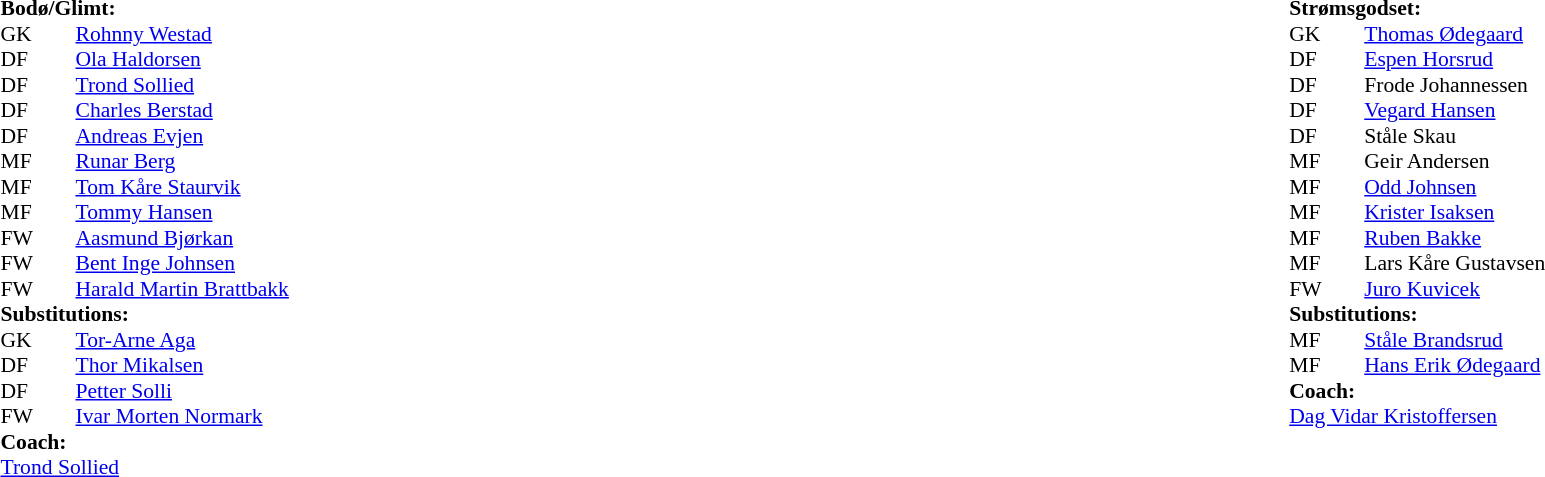<table width=100%>
<tr>
<td valign=top width=50%><br><table style=font-size:90% cellspacing=0 cellpadding=0>
<tr>
<td colspan="4"><strong>Bodø/Glimt:</strong></td>
</tr>
<tr>
<th width=25></th>
<th width=25></th>
</tr>
<tr>
<td>GK</td>
<td></td>
<td> <a href='#'>Rohnny Westad</a></td>
<td></td>
</tr>
<tr>
<td>DF</td>
<td></td>
<td> <a href='#'>Ola Haldorsen</a></td>
</tr>
<tr>
<td>DF</td>
<td></td>
<td> <a href='#'>Trond Sollied</a></td>
</tr>
<tr>
<td>DF</td>
<td></td>
<td> <a href='#'>Charles Berstad</a></td>
</tr>
<tr>
<td>DF</td>
<td></td>
<td> <a href='#'>Andreas Evjen</a></td>
</tr>
<tr>
<td>MF</td>
<td></td>
<td> <a href='#'>Runar Berg</a></td>
</tr>
<tr>
<td>MF</td>
<td></td>
<td> <a href='#'>Tom Kåre Staurvik</a></td>
</tr>
<tr>
<td>MF</td>
<td></td>
<td> <a href='#'>Tommy Hansen</a></td>
</tr>
<tr>
<td>FW</td>
<td></td>
<td> <a href='#'>Aasmund Bjørkan</a></td>
<td></td>
</tr>
<tr>
<td>FW</td>
<td></td>
<td> <a href='#'>Bent Inge Johnsen</a></td>
</tr>
<tr>
<td>FW</td>
<td></td>
<td> <a href='#'>Harald Martin Brattbakk</a></td>
</tr>
<tr>
<td colspan=3><strong>Substitutions:</strong></td>
</tr>
<tr>
<td>GK</td>
<td></td>
<td> <a href='#'>Tor-Arne Aga</a></td>
<td></td>
</tr>
<tr>
<td>DF</td>
<td></td>
<td> <a href='#'>Thor Mikalsen</a></td>
<td></td>
</tr>
<tr>
<td>DF</td>
<td></td>
<td> <a href='#'>Petter Solli</a></td>
</tr>
<tr>
<td>FW</td>
<td></td>
<td> <a href='#'>Ivar Morten Normark</a></td>
</tr>
<tr>
<td colspan=3><strong>Coach:</strong></td>
</tr>
<tr>
<td colspan=4> <a href='#'>Trond Sollied</a></td>
</tr>
</table>
</td>
<td valign="top" width="50%"><br><table style="font-size: 90%" cellspacing="0" cellpadding="0" align=center>
<tr>
<td colspan="4"><strong>Strømsgodset:</strong></td>
</tr>
<tr>
<th width=25></th>
<th width=25></th>
</tr>
<tr>
<td>GK</td>
<td></td>
<td> <a href='#'>Thomas Ødegaard</a></td>
</tr>
<tr>
<td>DF</td>
<td></td>
<td> <a href='#'>Espen Horsrud</a></td>
</tr>
<tr>
<td>DF</td>
<td></td>
<td> Frode Johannessen</td>
</tr>
<tr>
<td>DF</td>
<td></td>
<td> <a href='#'>Vegard Hansen</a></td>
<td></td>
<td></td>
</tr>
<tr>
<td>DF</td>
<td></td>
<td> Ståle Skau</td>
</tr>
<tr>
<td>MF</td>
<td></td>
<td> Geir Andersen</td>
</tr>
<tr>
<td>MF</td>
<td></td>
<td> <a href='#'>Odd Johnsen</a></td>
</tr>
<tr>
<td>MF</td>
<td></td>
<td> <a href='#'>Krister Isaksen</a></td>
<td></td>
<td></td>
</tr>
<tr>
<td>MF</td>
<td></td>
<td> <a href='#'>Ruben Bakke</a></td>
</tr>
<tr>
<td>MF</td>
<td></td>
<td> Lars Kåre Gustavsen</td>
<td></td>
<td></td>
</tr>
<tr>
<td>FW</td>
<td></td>
<td> <a href='#'>Juro Kuvicek</a></td>
</tr>
<tr>
<td colspan=3><strong>Substitutions:</strong></td>
</tr>
<tr>
<td>MF</td>
<td></td>
<td> <a href='#'>Ståle Brandsrud</a></td>
<td></td>
<td></td>
</tr>
<tr>
<td>MF</td>
<td></td>
<td> <a href='#'>Hans Erik Ødegaard</a></td>
<td></td>
<td></td>
</tr>
<tr>
<td colspan=3><strong>Coach:</strong></td>
</tr>
<tr>
<td colspan=4> <a href='#'>Dag Vidar Kristoffersen</a></td>
</tr>
</table>
</td>
</tr>
</table>
